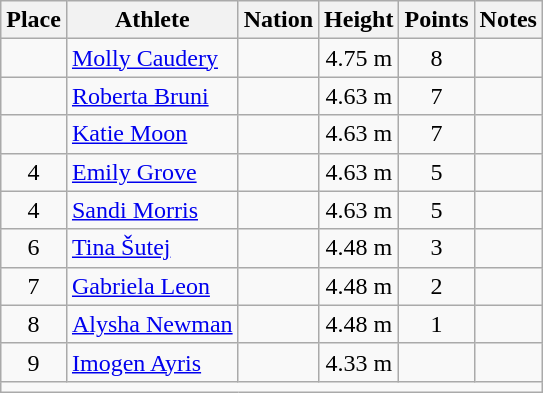<table class="wikitable mw-datatable sortable" style="text-align:center;">
<tr>
<th scope="col">Place</th>
<th scope="col">Athlete</th>
<th scope="col">Nation</th>
<th scope="col">Height</th>
<th scope="col">Points</th>
<th scope="col">Notes</th>
</tr>
<tr>
<td></td>
<td align="left"><a href='#'>Molly Caudery</a></td>
<td align="left"></td>
<td>4.75 m</td>
<td>8</td>
<td></td>
</tr>
<tr>
<td></td>
<td align="left"><a href='#'>Roberta Bruni</a></td>
<td align="left"></td>
<td>4.63 m</td>
<td>7</td>
<td></td>
</tr>
<tr>
<td></td>
<td align="left"><a href='#'>Katie Moon</a></td>
<td align="left"></td>
<td>4.63 m</td>
<td>7</td>
<td></td>
</tr>
<tr>
<td>4</td>
<td align="left"><a href='#'>Emily Grove</a></td>
<td align="left"></td>
<td>4.63 m</td>
<td>5</td>
<td></td>
</tr>
<tr>
<td>4</td>
<td align="left"><a href='#'>Sandi Morris</a></td>
<td align="left"></td>
<td>4.63 m</td>
<td>5</td>
<td></td>
</tr>
<tr>
<td>6</td>
<td align="left"><a href='#'>Tina Šutej</a></td>
<td align="left"></td>
<td>4.48 m</td>
<td>3</td>
<td></td>
</tr>
<tr>
<td>7</td>
<td align="left"><a href='#'>Gabriela Leon</a></td>
<td align="left"></td>
<td>4.48 m</td>
<td>2</td>
<td></td>
</tr>
<tr>
<td>8</td>
<td align="left"><a href='#'>Alysha Newman</a></td>
<td align="left"></td>
<td>4.48 m</td>
<td>1</td>
<td></td>
</tr>
<tr>
<td>9</td>
<td align="left"><a href='#'>Imogen Ayris</a></td>
<td align="left"></td>
<td>4.33 m</td>
<td></td>
<td></td>
</tr>
<tr class="sortbottom">
<td colspan="6"></td>
</tr>
</table>
